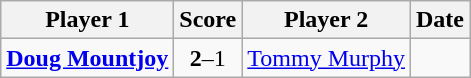<table class="wikitable" style="text-align: center">
<tr>
<th>Player 1</th>
<th>Score</th>
<th>Player 2</th>
<th>Date</th>
</tr>
<tr>
<td> <strong><a href='#'>Doug Mountjoy</a></strong></td>
<td><strong>2</strong>–1</td>
<td> <a href='#'>Tommy Murphy</a></td>
<td></td>
</tr>
</table>
